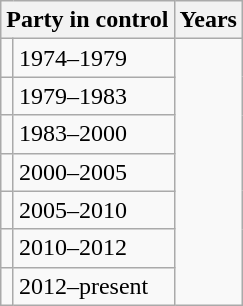<table class="wikitable">
<tr>
<th colspan=2>Party in control</th>
<th>Years</th>
</tr>
<tr>
<td></td>
<td>1974–1979</td>
</tr>
<tr>
<td></td>
<td>1979–1983</td>
</tr>
<tr>
<td></td>
<td>1983–2000</td>
</tr>
<tr>
<td></td>
<td>2000–2005</td>
</tr>
<tr>
<td></td>
<td>2005–2010</td>
</tr>
<tr>
<td></td>
<td>2010–2012</td>
</tr>
<tr>
<td></td>
<td>2012–present</td>
</tr>
</table>
